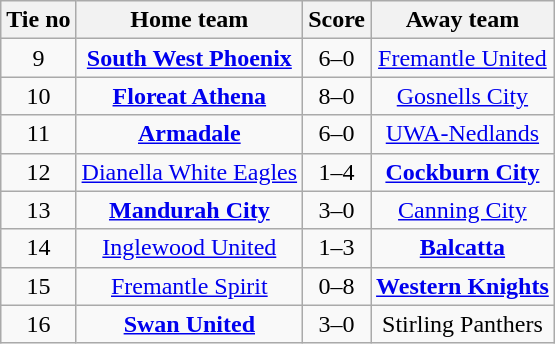<table class="wikitable" style="text-align:center">
<tr>
<th>Tie no</th>
<th>Home team</th>
<th>Score</th>
<th>Away team</th>
</tr>
<tr>
<td>9</td>
<td><strong><a href='#'>South West Phoenix</a></strong></td>
<td>6–0</td>
<td><a href='#'>Fremantle United</a></td>
</tr>
<tr>
<td>10</td>
<td><strong><a href='#'>Floreat Athena</a></strong></td>
<td>8–0</td>
<td><a href='#'>Gosnells City</a></td>
</tr>
<tr>
<td>11</td>
<td><strong><a href='#'>Armadale</a></strong></td>
<td>6–0</td>
<td><a href='#'>UWA-Nedlands</a></td>
</tr>
<tr>
<td>12</td>
<td><a href='#'>Dianella White Eagles</a></td>
<td>1–4</td>
<td><strong><a href='#'>Cockburn City</a></strong></td>
</tr>
<tr>
<td>13</td>
<td><strong><a href='#'>Mandurah City</a></strong></td>
<td>3–0</td>
<td><a href='#'>Canning City</a></td>
</tr>
<tr>
<td>14</td>
<td><a href='#'>Inglewood United</a></td>
<td>1–3</td>
<td><strong><a href='#'>Balcatta</a></strong></td>
</tr>
<tr>
<td>15</td>
<td><a href='#'>Fremantle Spirit</a></td>
<td>0–8</td>
<td><strong><a href='#'>Western Knights</a></strong></td>
</tr>
<tr>
<td>16</td>
<td><strong><a href='#'>Swan United</a></strong></td>
<td>3–0</td>
<td>Stirling Panthers</td>
</tr>
</table>
